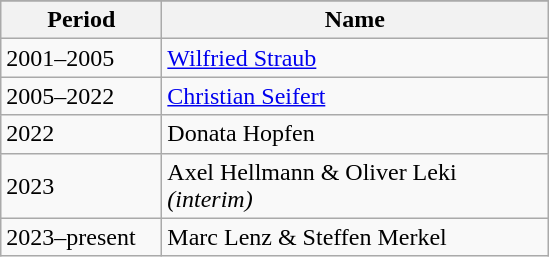<table class="wikitable">
<tr>
</tr>
<tr>
<th style="width:100px">Period</th>
<th style="width:250px">Name</th>
</tr>
<tr>
<td>2001–2005</td>
<td><a href='#'>Wilfried Straub</a></td>
</tr>
<tr>
<td>2005–2022</td>
<td><a href='#'>Christian Seifert</a></td>
</tr>
<tr>
<td>2022</td>
<td>Donata Hopfen</td>
</tr>
<tr>
<td>2023</td>
<td>Axel Hellmann & Oliver Leki <em>(interim)</em></td>
</tr>
<tr>
<td>2023–present</td>
<td>Marc Lenz & Steffen Merkel</td>
</tr>
</table>
